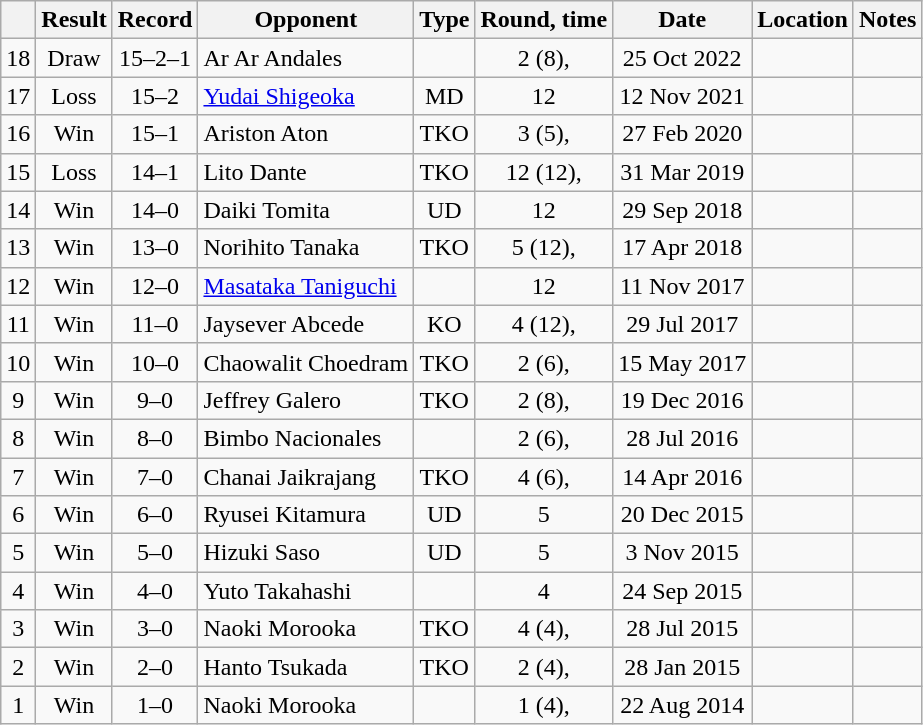<table class="wikitable" style="text-align:center">
<tr>
<th></th>
<th>Result</th>
<th>Record</th>
<th>Opponent</th>
<th>Type</th>
<th>Round, time</th>
<th>Date</th>
<th>Location</th>
<th>Notes</th>
</tr>
<tr>
<td>18</td>
<td>Draw</td>
<td>15–2–1</td>
<td align=left>Ar Ar Andales</td>
<td></td>
<td>2 (8), </td>
<td>25 Oct 2022</td>
<td align=left></td>
<td></td>
</tr>
<tr>
<td>17</td>
<td>Loss</td>
<td>15–2</td>
<td align=left><a href='#'>Yudai Shigeoka</a></td>
<td>MD</td>
<td>12</td>
<td>12 Nov 2021</td>
<td align=left></td>
<td align=left></td>
</tr>
<tr>
<td>16</td>
<td>Win</td>
<td>15–1</td>
<td align=left>Ariston Aton</td>
<td>TKO</td>
<td>3 (5), </td>
<td>27 Feb 2020</td>
<td align=left></td>
<td align=left></td>
</tr>
<tr>
<td>15</td>
<td>Loss</td>
<td>14–1</td>
<td align=left>Lito Dante</td>
<td>TKO</td>
<td>12 (12), </td>
<td>31 Mar 2019</td>
<td align=left></td>
<td align=left></td>
</tr>
<tr>
<td>14</td>
<td>Win</td>
<td>14–0</td>
<td align=left>Daiki Tomita</td>
<td>UD</td>
<td>12</td>
<td>29 Sep 2018</td>
<td align=left></td>
<td align=left></td>
</tr>
<tr>
<td>13</td>
<td>Win</td>
<td>13–0</td>
<td align=left>Norihito Tanaka</td>
<td>TKO</td>
<td>5 (12), </td>
<td>17 Apr 2018</td>
<td align=left></td>
<td align=left></td>
</tr>
<tr>
<td>12</td>
<td>Win</td>
<td>12–0</td>
<td align=left><a href='#'>Masataka Taniguchi</a></td>
<td></td>
<td>12</td>
<td>11 Nov 2017</td>
<td align=left></td>
<td align=left></td>
</tr>
<tr>
<td>11</td>
<td>Win</td>
<td>11–0</td>
<td align=left>Jaysever Abcede</td>
<td>KO</td>
<td>4 (12), </td>
<td>29 Jul 2017</td>
<td align=left></td>
<td align=left></td>
</tr>
<tr>
<td>10</td>
<td>Win</td>
<td>10–0</td>
<td align=left>Chaowalit Choedram</td>
<td>TKO</td>
<td>2 (6), </td>
<td>15 May 2017</td>
<td align=left></td>
<td align=left></td>
</tr>
<tr>
<td>9</td>
<td>Win</td>
<td>9–0</td>
<td align=left>Jeffrey Galero</td>
<td>TKO</td>
<td>2 (8), </td>
<td>19 Dec 2016</td>
<td align=left></td>
<td align=left></td>
</tr>
<tr>
<td>8</td>
<td>Win</td>
<td>8–0</td>
<td align=left>Bimbo Nacionales</td>
<td></td>
<td>2 (6), </td>
<td>28 Jul 2016</td>
<td align=left></td>
<td align=left></td>
</tr>
<tr>
<td>7</td>
<td>Win</td>
<td>7–0</td>
<td align=left>Chanai Jaikrajang</td>
<td>TKO</td>
<td>4 (6), </td>
<td>14 Apr 2016</td>
<td align=left></td>
<td align=left></td>
</tr>
<tr>
<td>6</td>
<td>Win</td>
<td>6–0</td>
<td align=left>Ryusei Kitamura</td>
<td>UD</td>
<td>5</td>
<td>20 Dec 2015</td>
<td align=left></td>
<td align=left></td>
</tr>
<tr>
<td>5</td>
<td>Win</td>
<td>5–0</td>
<td align=left>Hizuki Saso</td>
<td>UD</td>
<td>5</td>
<td>3 Nov 2015</td>
<td align=left></td>
<td align=left></td>
</tr>
<tr>
<td>4</td>
<td>Win</td>
<td>4–0</td>
<td align=left>Yuto Takahashi</td>
<td></td>
<td>4</td>
<td>24 Sep 2015</td>
<td align=left></td>
<td align=left></td>
</tr>
<tr>
<td>3</td>
<td>Win</td>
<td>3–0</td>
<td align=left>Naoki Morooka</td>
<td>TKO</td>
<td>4 (4), </td>
<td>28 Jul 2015</td>
<td align=left></td>
<td align=left></td>
</tr>
<tr>
<td>2</td>
<td>Win</td>
<td>2–0</td>
<td align=left>Hanto Tsukada</td>
<td>TKO</td>
<td>2 (4), </td>
<td>28 Jan 2015</td>
<td align=left></td>
<td align=left></td>
</tr>
<tr>
<td>1</td>
<td>Win</td>
<td>1–0</td>
<td align=left>Naoki Morooka</td>
<td></td>
<td>1 (4), </td>
<td>22 Aug 2014</td>
<td align=left></td>
<td align=left></td>
</tr>
</table>
